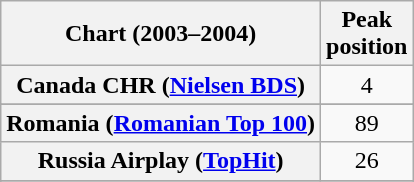<table class="wikitable sortable plainrowheaders" style="text-align:center">
<tr>
<th>Chart (2003–2004)</th>
<th>Peak<br>position</th>
</tr>
<tr>
<th scope="row">Canada CHR (<a href='#'>Nielsen BDS</a>)</th>
<td>4</td>
</tr>
<tr>
</tr>
<tr>
</tr>
<tr>
</tr>
<tr>
</tr>
<tr>
<th scope="row">Romania (<a href='#'>Romanian Top 100</a>)</th>
<td>89</td>
</tr>
<tr>
<th scope="row">Russia Airplay (<a href='#'>TopHit</a>)</th>
<td>26</td>
</tr>
<tr>
</tr>
<tr>
</tr>
<tr>
</tr>
<tr>
</tr>
</table>
